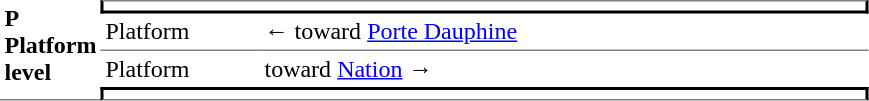<table border=0 cellspacing=0 cellpadding=3>
<tr>
<td style="border-bottom:solid 1px gray;" width=50 rowspan=10 valign=top><strong>P<br>Platform level</strong></td>
<td style="border-top:solid 1px gray;border-right:solid 2px black;border-left:solid 2px black;border-bottom:solid 2px black;text-align:center;" colspan=2></td>
</tr>
<tr>
<td style="border-bottom:solid 1px gray;" width=100>Platform </td>
<td style="border-bottom:solid 1px gray;" width=400>←   toward <a href='#'>Porte Dauphine</a> </td>
</tr>
<tr>
<td>Platform </td>
<td>   toward <a href='#'>Nation</a>  →</td>
</tr>
<tr>
<td style="border-top:solid 2px black;border-right:solid 2px black;border-left:solid 2px black;border-bottom:solid 1px gray;text-align:center;" colspan=2></td>
</tr>
</table>
